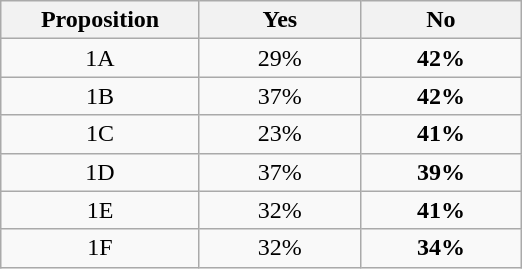<table class="wikitable">
<tr valign=bottom>
<th width='125'>Proposition</th>
<th width='100'>Yes</th>
<th width='100'>No</th>
</tr>
<tr>
<td align=center>1A</td>
<td align=center>29%</td>
<td align=center><strong>42%</strong></td>
</tr>
<tr>
<td align=center>1B</td>
<td align=center>37%</td>
<td align=center><strong>42%</strong></td>
</tr>
<tr>
<td align=center>1C</td>
<td align=center>23%</td>
<td align=center><strong>41%</strong></td>
</tr>
<tr>
<td align=center>1D</td>
<td align=center>37%</td>
<td align=center><strong>39%</strong></td>
</tr>
<tr>
<td align=center>1E</td>
<td align=center>32%</td>
<td align=center><strong>41%</strong></td>
</tr>
<tr>
<td align=center>1F</td>
<td align=center>32%</td>
<td align=center><strong>34%</strong></td>
</tr>
</table>
